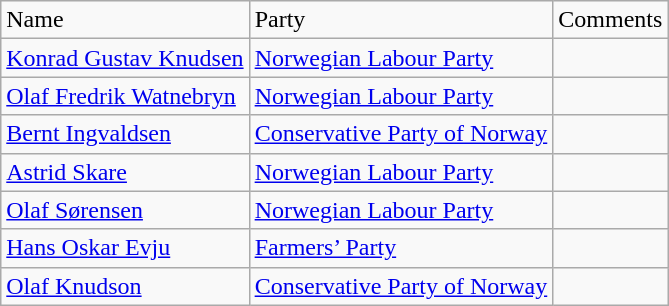<table class="wikitable">
<tr>
<td>Name</td>
<td>Party</td>
<td>Comments</td>
</tr>
<tr>
<td><a href='#'>Konrad Gustav Knudsen</a></td>
<td><a href='#'>Norwegian Labour Party</a></td>
<td></td>
</tr>
<tr>
<td><a href='#'>Olaf Fredrik Watnebryn</a></td>
<td><a href='#'>Norwegian Labour Party</a></td>
<td></td>
</tr>
<tr>
<td><a href='#'>Bernt Ingvaldsen</a></td>
<td><a href='#'>Conservative Party of Norway</a></td>
<td></td>
</tr>
<tr>
<td><a href='#'>Astrid Skare</a></td>
<td><a href='#'>Norwegian Labour Party</a></td>
<td></td>
</tr>
<tr>
<td><a href='#'>Olaf Sørensen</a></td>
<td><a href='#'>Norwegian Labour Party</a></td>
<td></td>
</tr>
<tr>
<td><a href='#'>Hans Oskar Evju</a></td>
<td><a href='#'>Farmers’ Party</a></td>
<td></td>
</tr>
<tr>
<td><a href='#'>Olaf Knudson</a></td>
<td><a href='#'>Conservative Party of Norway</a></td>
<td></td>
</tr>
</table>
